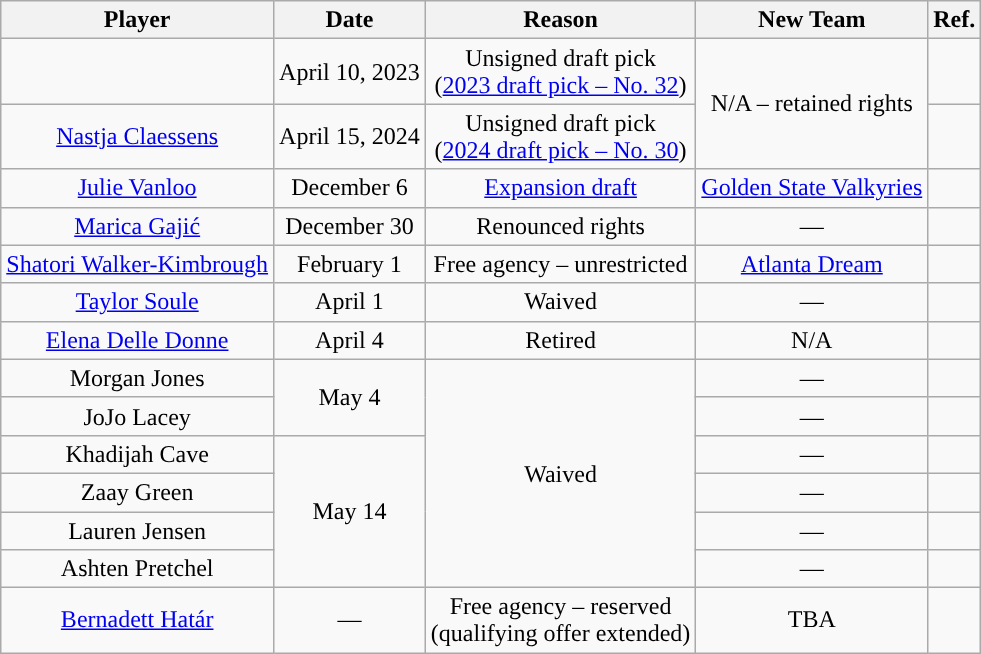<table class="wikitable sortable sortable" style="text-align: center">
<tr>
<th>Player</th>
<th>Date</th>
<th>Reason</th>
<th>New Team</th>
<th>Ref.</th>
</tr>
<tr>
<td></td>
<td>April 10, 2023</td>
<td>Unsigned draft pick<br>(<a href='#'>2023 draft pick – No. 32</a>)</td>
<td rowspan=2>N/A – retained rights</td>
<td></td>
</tr>
<tr>
<td><a href='#'>Nastja Claessens</a></td>
<td>April 15, 2024</td>
<td>Unsigned draft pick<br>(<a href='#'>2024 draft pick – No. 30</a>)</td>
<td></td>
</tr>
<tr>
<td><a href='#'>Julie Vanloo</a></td>
<td>December 6</td>
<td><a href='#'>Expansion draft</a></td>
<td><a href='#'>Golden State Valkyries</a></td>
<td></td>
</tr>
<tr>
<td><a href='#'>Marica Gajić</a></td>
<td>December 30</td>
<td>Renounced rights</td>
<td>—</td>
<td></td>
</tr>
<tr>
<td><a href='#'>Shatori Walker-Kimbrough</a></td>
<td>February 1</td>
<td>Free agency – unrestricted</td>
<td><a href='#'>Atlanta Dream</a></td>
<td></td>
</tr>
<tr>
<td><a href='#'>Taylor Soule</a></td>
<td>April 1</td>
<td>Waived</td>
<td>—</td>
<td></td>
</tr>
<tr>
<td><a href='#'>Elena Delle Donne</a></td>
<td>April 4</td>
<td>Retired</td>
<td>N/A</td>
<td></td>
</tr>
<tr>
<td>Morgan Jones</td>
<td rowspan=2>May 4</td>
<td rowspan="6">Waived</td>
<td>—</td>
<td></td>
</tr>
<tr>
<td>JoJo Lacey</td>
<td>—</td>
<td></td>
</tr>
<tr>
<td>Khadijah Cave</td>
<td rowspan=4>May 14</td>
<td>—</td>
<td></td>
</tr>
<tr>
<td>Zaay Green</td>
<td>—</td>
<td></td>
</tr>
<tr>
<td>Lauren Jensen</td>
<td>—</td>
<td></td>
</tr>
<tr>
<td>Ashten Pretchel</td>
<td>—</td>
<td></td>
</tr>
<tr>
<td><a href='#'>Bernadett Határ</a></td>
<td>—</td>
<td>Free agency – reserved<br>(qualifying offer extended)</td>
<td>TBA</td>
<td></td>
</tr>
</table>
